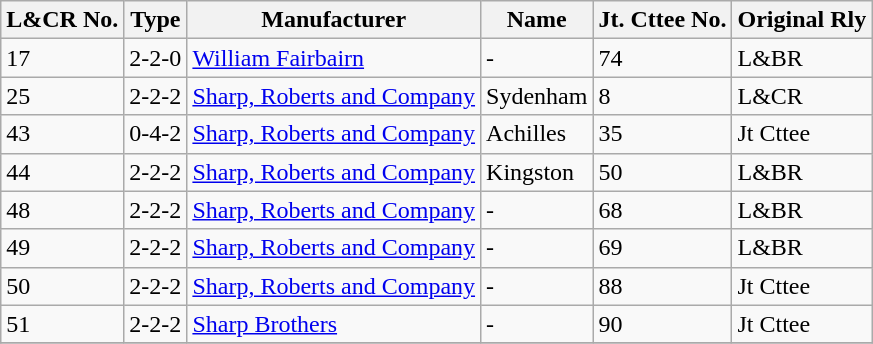<table class="wikitable sortable collapsible collapsed">
<tr>
<th>L&CR No.</th>
<th>Type</th>
<th>Manufacturer</th>
<th>Name</th>
<th>Jt. Cttee No.</th>
<th>Original Rly</th>
</tr>
<tr>
<td>17</td>
<td>2-2-0</td>
<td><a href='#'>William Fairbairn</a></td>
<td>-</td>
<td>74</td>
<td>L&BR</td>
</tr>
<tr>
<td>25</td>
<td>2-2-2</td>
<td><a href='#'>Sharp, Roberts and Company</a></td>
<td>Sydenham</td>
<td>8</td>
<td>L&CR</td>
</tr>
<tr>
<td>43</td>
<td>0-4-2</td>
<td><a href='#'>Sharp, Roberts and Company</a></td>
<td>Achilles</td>
<td>35</td>
<td>Jt Cttee</td>
</tr>
<tr>
<td>44</td>
<td>2-2-2</td>
<td><a href='#'>Sharp, Roberts and Company</a></td>
<td>Kingston</td>
<td>50</td>
<td>L&BR</td>
</tr>
<tr>
<td>48</td>
<td>2-2-2</td>
<td><a href='#'>Sharp, Roberts and Company</a></td>
<td>-</td>
<td>68</td>
<td>L&BR</td>
</tr>
<tr>
<td>49</td>
<td>2-2-2</td>
<td><a href='#'>Sharp, Roberts and Company</a></td>
<td>-</td>
<td>69</td>
<td>L&BR</td>
</tr>
<tr>
<td>50</td>
<td>2-2-2</td>
<td><a href='#'>Sharp, Roberts and Company</a></td>
<td>-</td>
<td>88</td>
<td>Jt Cttee</td>
</tr>
<tr>
<td>51</td>
<td>2-2-2</td>
<td><a href='#'>Sharp Brothers</a></td>
<td>-</td>
<td>90</td>
<td>Jt Cttee</td>
</tr>
<tr>
</tr>
</table>
